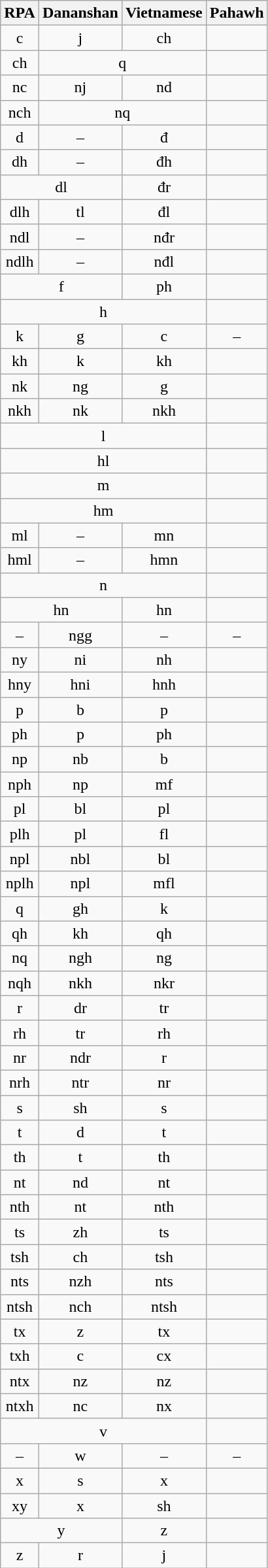<table class="wikitable" style="text-align: center;">
<tr>
<th>RPA</th>
<th>Dananshan</th>
<th>Vietnamese</th>
<th>Pahawh</th>
</tr>
<tr>
<td>c</td>
<td>j</td>
<td>ch</td>
<td></td>
</tr>
<tr>
<td>ch</td>
<td colspan="2">q</td>
<td></td>
</tr>
<tr>
<td>nc</td>
<td>nj</td>
<td>nd</td>
<td></td>
</tr>
<tr>
<td>nch</td>
<td colspan="2">nq</td>
<td></td>
</tr>
<tr>
<td>d</td>
<td>–</td>
<td>đ</td>
<td></td>
</tr>
<tr>
<td>dh</td>
<td>–</td>
<td>đh</td>
<td></td>
</tr>
<tr>
<td colspan=2>dl</td>
<td>đr</td>
<td></td>
</tr>
<tr>
<td>dlh</td>
<td>tl</td>
<td>đl</td>
<td></td>
</tr>
<tr>
<td>ndl</td>
<td>–</td>
<td>nđr</td>
<td></td>
</tr>
<tr>
<td>ndlh</td>
<td>–</td>
<td>nđl</td>
<td></td>
</tr>
<tr>
<td colspan=2>f</td>
<td>ph</td>
<td></td>
</tr>
<tr>
<td colspan="3">h</td>
<td></td>
</tr>
<tr>
<td>k</td>
<td>g</td>
<td>c</td>
<td>–</td>
</tr>
<tr>
<td>kh</td>
<td>k</td>
<td>kh</td>
<td></td>
</tr>
<tr>
<td>nk</td>
<td>ng</td>
<td>g</td>
<td></td>
</tr>
<tr>
<td>nkh</td>
<td>nk</td>
<td>nkh</td>
<td></td>
</tr>
<tr>
<td colspan="3">l</td>
<td></td>
</tr>
<tr>
<td colspan="3">hl</td>
<td></td>
</tr>
<tr>
<td colspan="3">m</td>
<td></td>
</tr>
<tr>
<td colspan="3">hm</td>
<td></td>
</tr>
<tr>
<td>ml</td>
<td>–</td>
<td>mn</td>
<td></td>
</tr>
<tr>
<td>hml</td>
<td>–</td>
<td>hmn</td>
<td></td>
</tr>
<tr>
<td colspan="3">n</td>
<td></td>
</tr>
<tr>
<td colspan=2>hn</td>
<td>hn</td>
<td></td>
</tr>
<tr>
<td>–</td>
<td>ngg</td>
<td>–</td>
<td>–</td>
</tr>
<tr>
<td>ny</td>
<td>ni</td>
<td>nh</td>
<td></td>
</tr>
<tr>
<td>hny</td>
<td>hni</td>
<td>hnh</td>
<td></td>
</tr>
<tr>
<td>p</td>
<td>b</td>
<td>p</td>
<td></td>
</tr>
<tr>
<td>ph</td>
<td>p</td>
<td>ph</td>
<td></td>
</tr>
<tr>
<td>np</td>
<td>nb</td>
<td>b</td>
<td></td>
</tr>
<tr>
<td>nph</td>
<td>np</td>
<td>mf</td>
<td></td>
</tr>
<tr>
<td>pl</td>
<td>bl</td>
<td>pl</td>
<td></td>
</tr>
<tr>
<td>plh</td>
<td>pl</td>
<td>fl</td>
<td></td>
</tr>
<tr>
<td>npl</td>
<td>nbl</td>
<td>bl</td>
<td></td>
</tr>
<tr>
<td>nplh</td>
<td>npl</td>
<td>mfl</td>
<td></td>
</tr>
<tr>
<td>q</td>
<td>gh</td>
<td>k</td>
<td></td>
</tr>
<tr>
<td>qh</td>
<td>kh</td>
<td>qh</td>
<td></td>
</tr>
<tr>
<td>nq</td>
<td>ngh</td>
<td>ng</td>
<td></td>
</tr>
<tr>
<td>nqh</td>
<td>nkh</td>
<td>nkr</td>
<td></td>
</tr>
<tr>
<td>r</td>
<td>dr</td>
<td>tr</td>
<td></td>
</tr>
<tr>
<td>rh</td>
<td>tr</td>
<td>rh</td>
<td></td>
</tr>
<tr>
<td>nr</td>
<td>ndr</td>
<td>r</td>
<td></td>
</tr>
<tr>
<td>nrh</td>
<td>ntr</td>
<td>nr</td>
<td></td>
</tr>
<tr>
<td>s</td>
<td>sh</td>
<td>s</td>
<td></td>
</tr>
<tr>
<td>t</td>
<td>d</td>
<td>t</td>
<td></td>
</tr>
<tr>
<td>th</td>
<td>t</td>
<td>th</td>
<td></td>
</tr>
<tr>
<td>nt</td>
<td>nd</td>
<td>nt</td>
<td></td>
</tr>
<tr>
<td>nth</td>
<td>nt</td>
<td>nth</td>
<td></td>
</tr>
<tr>
<td>ts</td>
<td>zh</td>
<td>ts</td>
<td></td>
</tr>
<tr>
<td>tsh</td>
<td>ch</td>
<td>tsh</td>
<td></td>
</tr>
<tr>
<td>nts</td>
<td>nzh</td>
<td>nts</td>
<td></td>
</tr>
<tr>
<td>ntsh</td>
<td>nch</td>
<td>ntsh</td>
<td></td>
</tr>
<tr>
<td>tx</td>
<td>z</td>
<td>tx</td>
<td></td>
</tr>
<tr>
<td>txh</td>
<td>c</td>
<td>cx</td>
<td></td>
</tr>
<tr>
<td>ntx</td>
<td>nz</td>
<td>nz</td>
<td></td>
</tr>
<tr>
<td>ntxh</td>
<td>nc</td>
<td>nx</td>
<td></td>
</tr>
<tr>
<td colspan="3">v</td>
<td></td>
</tr>
<tr>
<td>–</td>
<td>w</td>
<td>–</td>
<td>–</td>
</tr>
<tr>
<td>x</td>
<td>s</td>
<td>x</td>
<td></td>
</tr>
<tr>
<td>xy</td>
<td>x</td>
<td>sh</td>
<td></td>
</tr>
<tr>
<td colspan=2>y</td>
<td>z</td>
<td></td>
</tr>
<tr>
<td>z</td>
<td>r</td>
<td>j</td>
<td></td>
</tr>
</table>
